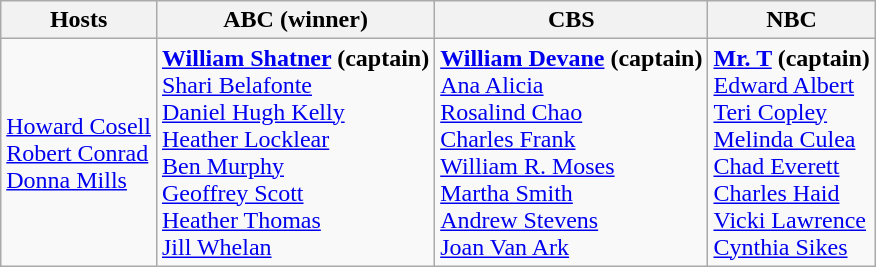<table class="wikitable">
<tr>
<th>Hosts</th>
<th>ABC (winner)</th>
<th>CBS</th>
<th>NBC</th>
</tr>
<tr>
<td><a href='#'>Howard Cosell</a><br><a href='#'>Robert Conrad</a><br><a href='#'>Donna Mills</a></td>
<td><strong><a href='#'>William Shatner</a> (captain)</strong><br><a href='#'>Shari Belafonte</a><br><a href='#'>Daniel Hugh Kelly</a><br><a href='#'>Heather Locklear</a><br><a href='#'>Ben Murphy</a><br><a href='#'>Geoffrey Scott</a><br><a href='#'>Heather Thomas</a><br><a href='#'>Jill Whelan</a></td>
<td><strong><a href='#'>William Devane</a> (captain)</strong><br><a href='#'>Ana Alicia</a><br><a href='#'>Rosalind Chao</a><br><a href='#'>Charles Frank</a><br><a href='#'>William R. Moses</a><br><a href='#'>Martha Smith</a><br><a href='#'>Andrew Stevens</a><br><a href='#'>Joan Van Ark</a></td>
<td><strong><a href='#'>Mr. T</a> (captain)</strong><br><a href='#'>Edward Albert</a><br><a href='#'>Teri Copley</a><br><a href='#'>Melinda Culea</a><br><a href='#'>Chad Everett</a><br><a href='#'>Charles Haid</a><br><a href='#'>Vicki Lawrence</a><br><a href='#'>Cynthia Sikes</a></td>
</tr>
</table>
